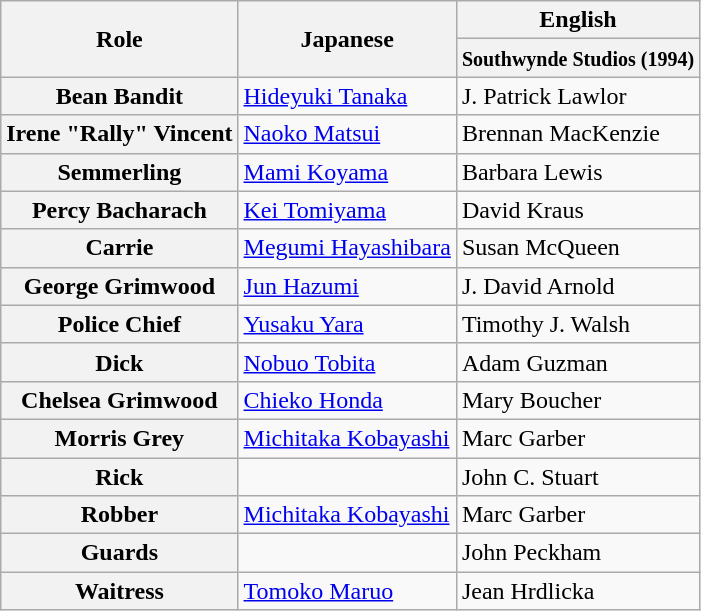<table class="wikitable mw-collapsible">
<tr>
<th rowspan="2">Role</th>
<th rowspan="2">Japanese</th>
<th>English</th>
</tr>
<tr>
<th><small>Southwynde Studios (1994)</small></th>
</tr>
<tr>
<th>Bean Bandit</th>
<td><a href='#'>Hideyuki Tanaka</a></td>
<td>J. Patrick Lawlor</td>
</tr>
<tr>
<th>Irene "Rally" Vincent</th>
<td><a href='#'>Naoko Matsui</a></td>
<td>Brennan MacKenzie</td>
</tr>
<tr>
<th>Semmerling</th>
<td><a href='#'>Mami Koyama</a></td>
<td>Barbara Lewis</td>
</tr>
<tr>
<th>Percy Bacharach</th>
<td><a href='#'>Kei Tomiyama</a></td>
<td>David Kraus</td>
</tr>
<tr>
<th>Carrie</th>
<td><a href='#'>Megumi Hayashibara</a></td>
<td>Susan McQueen</td>
</tr>
<tr>
<th>George Grimwood</th>
<td><a href='#'>Jun Hazumi</a></td>
<td>J. David Arnold</td>
</tr>
<tr>
<th>Police Chief</th>
<td><a href='#'>Yusaku Yara</a></td>
<td>Timothy J. Walsh</td>
</tr>
<tr>
<th>Dick</th>
<td><a href='#'>Nobuo Tobita</a></td>
<td>Adam Guzman</td>
</tr>
<tr>
<th>Chelsea Grimwood</th>
<td><a href='#'>Chieko Honda</a></td>
<td>Mary Boucher</td>
</tr>
<tr>
<th>Morris Grey</th>
<td><a href='#'>Michitaka Kobayashi</a></td>
<td>Marc Garber</td>
</tr>
<tr>
<th>Rick</th>
<td></td>
<td>John C. Stuart</td>
</tr>
<tr>
<th>Robber</th>
<td><a href='#'>Michitaka Kobayashi</a></td>
<td>Marc Garber</td>
</tr>
<tr>
<th>Guards</th>
<td></td>
<td>John Peckham</td>
</tr>
<tr>
<th>Waitress</th>
<td><a href='#'>Tomoko Maruo</a></td>
<td>Jean Hrdlicka</td>
</tr>
</table>
